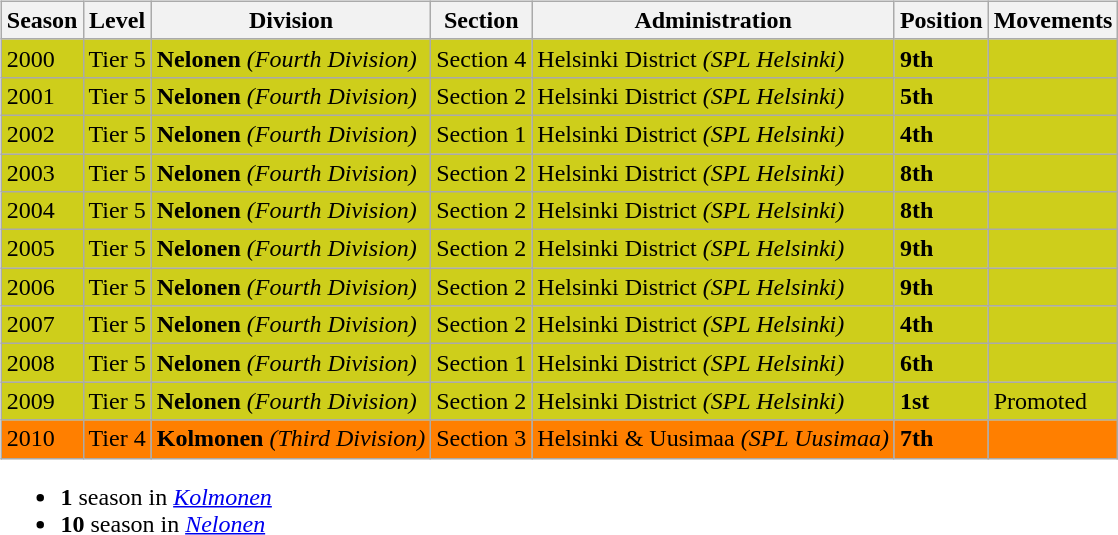<table>
<tr>
<td valign="top" width=0%><br><table class="wikitable">
<tr style="background:#f0f6fa;">
<th><strong>Season</strong></th>
<th><strong>Level</strong></th>
<th><strong>Division</strong></th>
<th><strong>Section</strong></th>
<th><strong>Administration</strong></th>
<th><strong>Position</strong></th>
<th><strong>Movements</strong></th>
</tr>
<tr>
<td style="background:#CECE1B;">2000</td>
<td style="background:#CECE1B;">Tier 5</td>
<td style="background:#CECE1B;"><strong>Nelonen</strong> <em>(Fourth Division)</em></td>
<td style="background:#CECE1B;">Section 4</td>
<td style="background:#CECE1B;">Helsinki District <em>(SPL Helsinki)</em></td>
<td style="background:#CECE1B;"><strong>9th</strong></td>
<td style="background:#CECE1B;"></td>
</tr>
<tr>
<td style="background:#CECE1B;">2001</td>
<td style="background:#CECE1B;">Tier 5</td>
<td style="background:#CECE1B;"><strong>Nelonen</strong> <em>(Fourth Division)</em></td>
<td style="background:#CECE1B;">Section 2</td>
<td style="background:#CECE1B;">Helsinki District <em>(SPL Helsinki)</em></td>
<td style="background:#CECE1B;"><strong>5th</strong></td>
<td style="background:#CECE1B;"></td>
</tr>
<tr>
<td style="background:#CECE1B;">2002</td>
<td style="background:#CECE1B;">Tier 5</td>
<td style="background:#CECE1B;"><strong>Nelonen</strong> <em>(Fourth Division)</em></td>
<td style="background:#CECE1B;">Section 1</td>
<td style="background:#CECE1B;">Helsinki District <em>(SPL Helsinki)</em></td>
<td style="background:#CECE1B;"><strong>4th</strong></td>
<td style="background:#CECE1B;"></td>
</tr>
<tr>
<td style="background:#CECE1B;">2003</td>
<td style="background:#CECE1B;">Tier 5</td>
<td style="background:#CECE1B;"><strong>Nelonen</strong> <em>(Fourth Division)</em></td>
<td style="background:#CECE1B;">Section 2</td>
<td style="background:#CECE1B;">Helsinki District <em>(SPL Helsinki)</em></td>
<td style="background:#CECE1B;"><strong>8th</strong></td>
<td style="background:#CECE1B;"></td>
</tr>
<tr>
<td style="background:#CECE1B;">2004</td>
<td style="background:#CECE1B;">Tier 5</td>
<td style="background:#CECE1B;"><strong>Nelonen</strong> <em>(Fourth Division)</em></td>
<td style="background:#CECE1B;">Section 2</td>
<td style="background:#CECE1B;">Helsinki District <em>(SPL Helsinki)</em></td>
<td style="background:#CECE1B;"><strong>8th</strong></td>
<td style="background:#CECE1B;"></td>
</tr>
<tr>
<td style="background:#CECE1B;">2005</td>
<td style="background:#CECE1B;">Tier 5</td>
<td style="background:#CECE1B;"><strong>Nelonen</strong> <em>(Fourth Division)</em></td>
<td style="background:#CECE1B;">Section 2</td>
<td style="background:#CECE1B;">Helsinki District <em>(SPL Helsinki)</em></td>
<td style="background:#CECE1B;"><strong>9th</strong></td>
<td style="background:#CECE1B;"></td>
</tr>
<tr>
<td style="background:#CECE1B;">2006</td>
<td style="background:#CECE1B;">Tier 5</td>
<td style="background:#CECE1B;"><strong>Nelonen</strong> <em>(Fourth Division)</em></td>
<td style="background:#CECE1B;">Section 2</td>
<td style="background:#CECE1B;">Helsinki District <em>(SPL Helsinki)</em></td>
<td style="background:#CECE1B;"><strong>9th</strong></td>
<td style="background:#CECE1B;"></td>
</tr>
<tr>
<td style="background:#CECE1B;">2007</td>
<td style="background:#CECE1B;">Tier 5</td>
<td style="background:#CECE1B;"><strong>Nelonen</strong> <em>(Fourth Division)</em></td>
<td style="background:#CECE1B;">Section 2</td>
<td style="background:#CECE1B;">Helsinki District <em>(SPL Helsinki)</em></td>
<td style="background:#CECE1B;"><strong>4th</strong></td>
<td style="background:#CECE1B;"></td>
</tr>
<tr>
<td style="background:#CECE1B;">2008</td>
<td style="background:#CECE1B;">Tier 5</td>
<td style="background:#CECE1B;"><strong>Nelonen</strong> <em>(Fourth Division)</em></td>
<td style="background:#CECE1B;">Section 1</td>
<td style="background:#CECE1B;">Helsinki District <em>(SPL Helsinki)</em></td>
<td style="background:#CECE1B;"><strong>6th</strong></td>
<td style="background:#CECE1B;"></td>
</tr>
<tr>
<td style="background:#CECE1B;">2009</td>
<td style="background:#CECE1B;">Tier 5</td>
<td style="background:#CECE1B;"><strong>Nelonen</strong> <em>(Fourth Division)</em></td>
<td style="background:#CECE1B;">Section 2</td>
<td style="background:#CECE1B;">Helsinki District <em>(SPL Helsinki)</em></td>
<td style="background:#CECE1B;"><strong>1st</strong></td>
<td style="background:#CECE1B;">Promoted</td>
</tr>
<tr>
<td style="background:#FF7F00;">2010</td>
<td style="background:#FF7F00;">Tier 4</td>
<td style="background:#FF7F00;"><strong>Kolmonen</strong> <em>(Third Division)</em></td>
<td style="background:#FF7F00;">Section 3</td>
<td style="background:#FF7F00;">Helsinki & Uusimaa <em>(SPL Uusimaa)</em></td>
<td style="background:#FF7F00;"><strong>7th</strong></td>
<td style="background:#FF7F00;"></td>
</tr>
</table>
<ul><li><strong>1</strong> season in <em><a href='#'>Kolmonen</a></em></li><li><strong>10</strong> season in <em><a href='#'>Nelonen</a></em></li></ul></td>
</tr>
</table>
